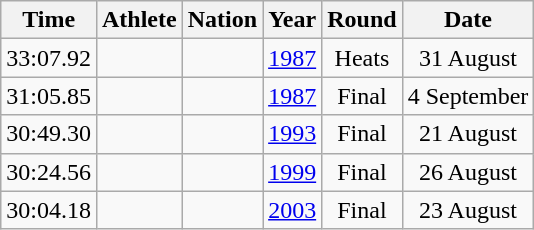<table class="wikitable sortable" style="text-align:center">
<tr>
<th>Time</th>
<th>Athlete</th>
<th>Nation</th>
<th>Year</th>
<th>Round</th>
<th>Date</th>
</tr>
<tr>
<td>33:07.92</td>
<td align=left></td>
<td align=left></td>
<td><a href='#'>1987</a></td>
<td>Heats</td>
<td>31 August</td>
</tr>
<tr>
<td>31:05.85</td>
<td align=left></td>
<td align=left></td>
<td><a href='#'>1987</a></td>
<td>Final</td>
<td>4 September</td>
</tr>
<tr>
<td>30:49.30</td>
<td align=left></td>
<td align=left></td>
<td><a href='#'>1993</a></td>
<td>Final</td>
<td>21 August</td>
</tr>
<tr>
<td>30:24.56</td>
<td align=left></td>
<td align=left></td>
<td><a href='#'>1999</a></td>
<td>Final</td>
<td>26 August</td>
</tr>
<tr>
<td>30:04.18</td>
<td align=left></td>
<td align=left></td>
<td><a href='#'>2003</a></td>
<td>Final</td>
<td>23 August</td>
</tr>
</table>
